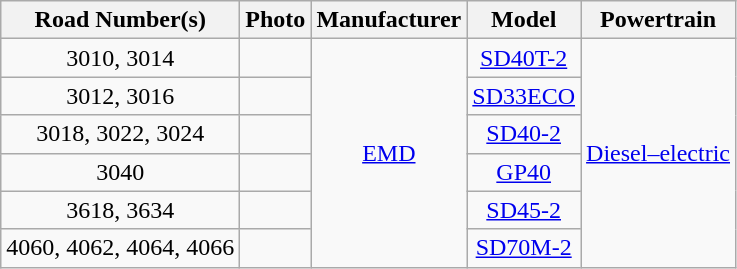<table class="wikitable">
<tr>
<th>Road Number(s)</th>
<th>Photo</th>
<th>Manufacturer</th>
<th>Model</th>
<th><strong>Powertrain</strong></th>
</tr>
<tr align="center">
<td>3010, 3014</td>
<td></td>
<td rowspan="6"><a href='#'>EMD</a></td>
<td><a href='#'>SD40T-2</a></td>
<td rowspan="6"><a href='#'>Diesel–electric</a></td>
</tr>
<tr align="center">
<td>3012, 3016</td>
<td></td>
<td><a href='#'>SD33ECO</a></td>
</tr>
<tr align="center">
<td>3018, 3022, 3024</td>
<td></td>
<td><a href='#'>SD40-2</a></td>
</tr>
<tr align="center">
<td>3040</td>
<td></td>
<td><a href='#'>GP40</a></td>
</tr>
<tr align="center">
<td>3618, 3634</td>
<td></td>
<td><a href='#'>SD45-2</a></td>
</tr>
<tr align="center">
<td>4060, 4062, 4064, 4066</td>
<td></td>
<td><a href='#'>SD70M-2</a></td>
</tr>
</table>
